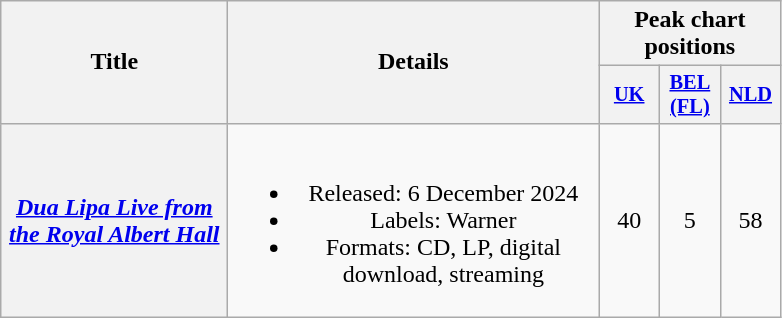<table class="wikitable plainrowheaders" style="text-align:center;">
<tr>
<th scope="col" rowspan="2" style="width:9em;">Title</th>
<th scope="col" rowspan="2" style="width:15em;">Details</th>
<th scope="col" colspan="3">Peak chart positions</th>
</tr>
<tr>
<th scope="col" style="width:2.5em;font-size:85%;"><a href='#'>UK</a><br></th>
<th scope="col" style="width:2.5em;font-size:85%;"><a href='#'>BEL (FL)</a><br></th>
<th scope="col" style="width:2.5em;font-size:85%;"><a href='#'>NLD</a><br></th>
</tr>
<tr>
<th scope="row"><em><a href='#'>Dua Lipa Live from the Royal Albert Hall</a></em></th>
<td><br><ul><li>Released: 6 December 2024</li><li>Labels: Warner</li><li>Formats: CD, LP, digital download, streaming</li></ul></td>
<td>40</td>
<td>5</td>
<td>58</td>
</tr>
</table>
